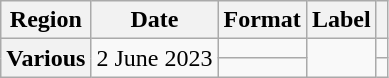<table class="wikitable plainrowheaders">
<tr>
<th scope="col">Region</th>
<th scope="col">Date</th>
<th scope="col">Format</th>
<th scope="col">Label</th>
<th scope="col"></th>
</tr>
<tr>
<th scope="row" rowspan="2">Various</th>
<td rowspan="2">2 June 2023</td>
<td></td>
<td rowspan="2"></td>
<td></td>
</tr>
<tr>
<td></td>
<td></td>
</tr>
</table>
